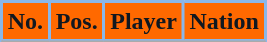<table class="wikitable sortable">
<tr>
<th style="background:#FF6900; color:#101820; border:2px solid #8AB7E9;" >No.</th>
<th style="background:#FF6900; color:#101820; border:2px solid #8AB7E9;" >Pos.</th>
<th style="background:#FF6900; color:#101820; border:2px solid #8AB7E9;" >Player</th>
<th style="background:#FF6900; color:#101820; border:2px solid #8AB7E9;" >Nation</th>
</tr>
<tr>
</tr>
<tr>
</tr>
</table>
